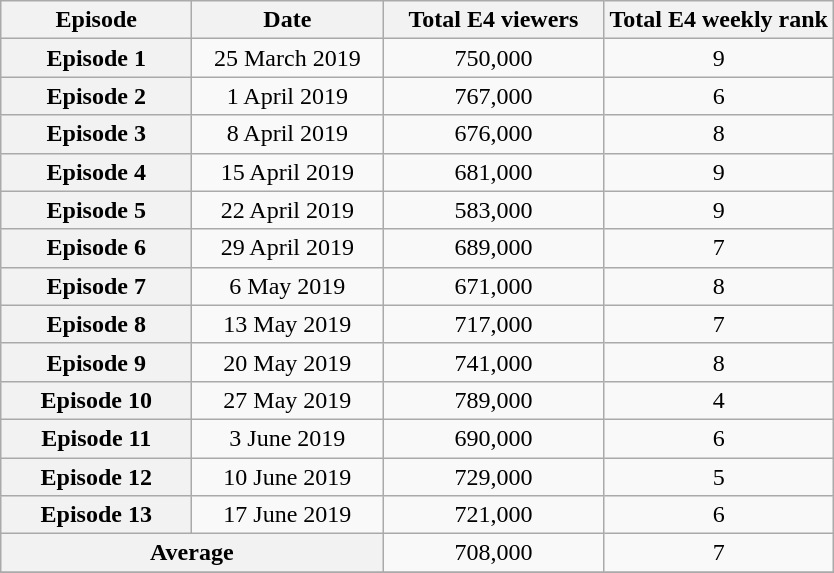<table class="wikitable sortable" style="text-align:center">
<tr>
<th scope="col" style="width:120px;">Episode</th>
<th scope="col" style="width:120px;">Date</th>
<th scope="col" style="width:140px;">Total E4 viewers</th>
<th>Total E4 weekly rank</th>
</tr>
<tr>
<th scope="row">Episode 1</th>
<td>25 March 2019</td>
<td>750,000</td>
<td>9</td>
</tr>
<tr>
<th scope="row">Episode 2</th>
<td>1 April 2019</td>
<td>767,000</td>
<td>6</td>
</tr>
<tr>
<th scope="row">Episode 3</th>
<td>8 April 2019</td>
<td>676,000</td>
<td>8</td>
</tr>
<tr>
<th scope="row">Episode 4</th>
<td>15 April 2019</td>
<td>681,000</td>
<td>9</td>
</tr>
<tr>
<th scope="row">Episode 5</th>
<td>22 April 2019</td>
<td>583,000</td>
<td>9</td>
</tr>
<tr>
<th scope="row">Episode 6</th>
<td>29 April 2019</td>
<td>689,000</td>
<td>7</td>
</tr>
<tr>
<th scope="row">Episode 7</th>
<td>6 May 2019</td>
<td>671,000</td>
<td>8</td>
</tr>
<tr>
<th scope="row">Episode 8</th>
<td>13 May 2019</td>
<td>717,000</td>
<td>7</td>
</tr>
<tr>
<th scope="row">Episode 9</th>
<td>20 May 2019</td>
<td>741,000</td>
<td>8</td>
</tr>
<tr>
<th scope="row">Episode 10</th>
<td>27 May 2019</td>
<td>789,000</td>
<td>4</td>
</tr>
<tr>
<th scope="row">Episode 11</th>
<td>3 June 2019</td>
<td>690,000</td>
<td>6</td>
</tr>
<tr>
<th scope="row">Episode 12</th>
<td>10 June 2019</td>
<td>729,000</td>
<td>5</td>
</tr>
<tr>
<th scope="row">Episode 13</th>
<td>17 June 2019</td>
<td>721,000</td>
<td>6</td>
</tr>
<tr>
<th scope="row" colspan="2">Average</th>
<td>708,000</td>
<td>7</td>
</tr>
<tr>
</tr>
</table>
